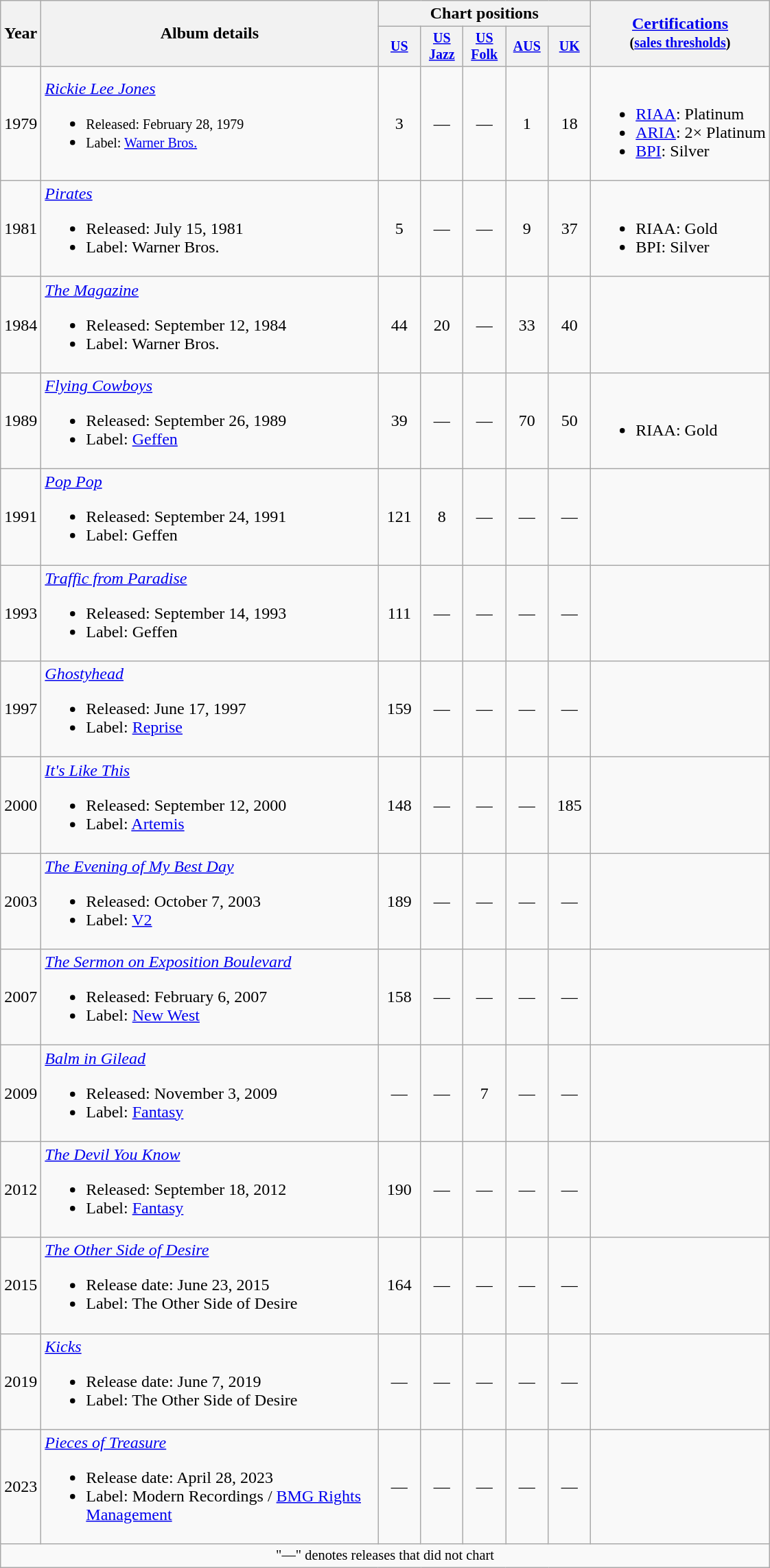<table class="wikitable" style="text-align:center;">
<tr>
<th rowspan="2">Year</th>
<th rowspan="2" style="width:20em;">Album details</th>
<th colspan="5">Chart positions</th>
<th rowspan="2"><a href='#'>Certifications</a><br><small>(<a href='#'>sales thresholds</a>)</small></th>
</tr>
<tr style="font-size:smaller;">
<th style="width:35px;"><a href='#'>US</a><br></th>
<th style="width:35px;"><a href='#'>US<br>Jazz</a><br></th>
<th style="width:35px;"><a href='#'>US<br>Folk</a><br></th>
<th style="width:35px;"><a href='#'>AUS</a><br></th>
<th style="width:35px;"><a href='#'>UK</a><br></th>
</tr>
<tr>
<td>1979</td>
<td style="text-align:left;"><em><a href='#'>Rickie Lee Jones</a></em><br><ul><li><small>Released: February 28, 1979</small></li><li><small>Label: <a href='#'>Warner Bros.</a></small></li></ul></td>
<td>3</td>
<td>—</td>
<td>—</td>
<td>1</td>
<td>18</td>
<td style="text-align:left;"><br><ul><li><a href='#'>RIAA</a>: Platinum</li><li><a href='#'>ARIA</a>: 2× Platinum</li><li><a href='#'>BPI</a>: Silver</li></ul></td>
</tr>
<tr>
<td>1981</td>
<td style="text-align:left;"><em><a href='#'>Pirates</a></em><br><ul><li>Released: July 15, 1981</li><li>Label: Warner Bros.</li></ul></td>
<td>5</td>
<td>—</td>
<td>—</td>
<td>9</td>
<td>37</td>
<td style="text-align:left;"><br><ul><li>RIAA: Gold</li><li>BPI: Silver</li></ul></td>
</tr>
<tr>
<td>1984</td>
<td style="text-align:left;"><em><a href='#'>The Magazine</a></em><br><ul><li>Released: September 12, 1984</li><li>Label: Warner Bros.</li></ul></td>
<td>44</td>
<td>20</td>
<td>—</td>
<td>33</td>
<td>40</td>
<td style="text-align:left;"></td>
</tr>
<tr>
<td>1989</td>
<td style="text-align:left;"><em><a href='#'>Flying Cowboys</a></em><br><ul><li>Released: September 26, 1989</li><li>Label: <a href='#'>Geffen</a></li></ul></td>
<td>39</td>
<td>—</td>
<td>—</td>
<td>70</td>
<td>50</td>
<td style="text-align:left;"><br><ul><li>RIAA: Gold</li></ul></td>
</tr>
<tr>
<td>1991</td>
<td style="text-align:left;"><em><a href='#'>Pop Pop</a></em><br><ul><li>Released: September 24, 1991</li><li>Label: Geffen</li></ul></td>
<td>121</td>
<td>8<br></td>
<td>—</td>
<td>—</td>
<td>—</td>
<td style="text-align:left;"></td>
</tr>
<tr>
<td>1993</td>
<td style="text-align:left;"><em><a href='#'>Traffic from Paradise</a></em><br><ul><li>Released: September 14, 1993</li><li>Label: Geffen</li></ul></td>
<td>111</td>
<td>—</td>
<td>—</td>
<td>—</td>
<td>—</td>
<td style="text-align:left;"></td>
</tr>
<tr>
<td>1997</td>
<td style="text-align:left;"><em><a href='#'>Ghostyhead</a></em><br><ul><li>Released: June 17, 1997</li><li>Label: <a href='#'>Reprise</a></li></ul></td>
<td>159</td>
<td>—</td>
<td>—</td>
<td>—</td>
<td>—</td>
<td style="text-align:left;"></td>
</tr>
<tr>
<td>2000</td>
<td style="text-align:left;"><em><a href='#'>It's Like This</a></em><br><ul><li>Released: September 12, 2000</li><li>Label: <a href='#'>Artemis</a></li></ul></td>
<td>148</td>
<td>—</td>
<td>—</td>
<td>—</td>
<td>185</td>
<td style="text-align:left;"></td>
</tr>
<tr>
<td>2003</td>
<td style="text-align:left;"><em><a href='#'>The Evening of My Best Day</a></em><br><ul><li>Released: October 7, 2003</li><li>Label: <a href='#'>V2</a></li></ul></td>
<td>189</td>
<td>—</td>
<td>—</td>
<td>—</td>
<td>—</td>
<td style="text-align:left;"></td>
</tr>
<tr>
<td>2007</td>
<td style="text-align:left;"><em><a href='#'>The Sermon on Exposition Boulevard</a></em><br><ul><li>Released: February 6, 2007</li><li>Label: <a href='#'>New West</a></li></ul></td>
<td>158</td>
<td>—</td>
<td>—</td>
<td>—</td>
<td>—</td>
<td style="text-align:left;"></td>
</tr>
<tr>
<td>2009</td>
<td style="text-align:left;"><em><a href='#'>Balm in Gilead</a></em><br><ul><li>Released: November 3, 2009</li><li>Label: <a href='#'>Fantasy</a></li></ul></td>
<td>—</td>
<td>—</td>
<td>7</td>
<td>—</td>
<td>—</td>
<td style="text-align:left;"></td>
</tr>
<tr>
<td>2012</td>
<td style="text-align:left;"><em><a href='#'>The Devil You Know</a></em><br><ul><li>Released: September 18, 2012</li><li>Label: <a href='#'>Fantasy</a></li></ul></td>
<td>190</td>
<td>—</td>
<td>—</td>
<td>—</td>
<td>—</td>
<td style="text-align:left;"></td>
</tr>
<tr>
<td>2015</td>
<td style="text-align:left;"><em><a href='#'>The Other Side of Desire</a></em><br><ul><li>Release date: June 23, 2015</li><li>Label: The Other Side of Desire</li></ul></td>
<td>164</td>
<td>—</td>
<td>—</td>
<td>—</td>
<td>—</td>
<td style="text-align:left;"></td>
</tr>
<tr>
<td>2019</td>
<td style="text-align:left;"><em><a href='#'>Kicks</a></em><br><ul><li>Release date: June 7, 2019</li><li>Label: The Other Side of Desire</li></ul></td>
<td>—</td>
<td>—</td>
<td>—</td>
<td>—</td>
<td>—</td>
<td style="text-align:left;"></td>
</tr>
<tr>
<td>2023</td>
<td style="text-align:left;"><em><a href='#'>Pieces of Treasure</a></em><br><ul><li>Release date: April 28, 2023</li><li>Label: Modern Recordings / <a href='#'>BMG Rights Management</a></li></ul></td>
<td>—</td>
<td>—</td>
<td>—</td>
<td>—</td>
<td>—</td>
<td style="text-align:left;"></td>
</tr>
<tr>
<td colspan="8" style="font-size:85%">"—" denotes releases that did not chart</td>
</tr>
</table>
